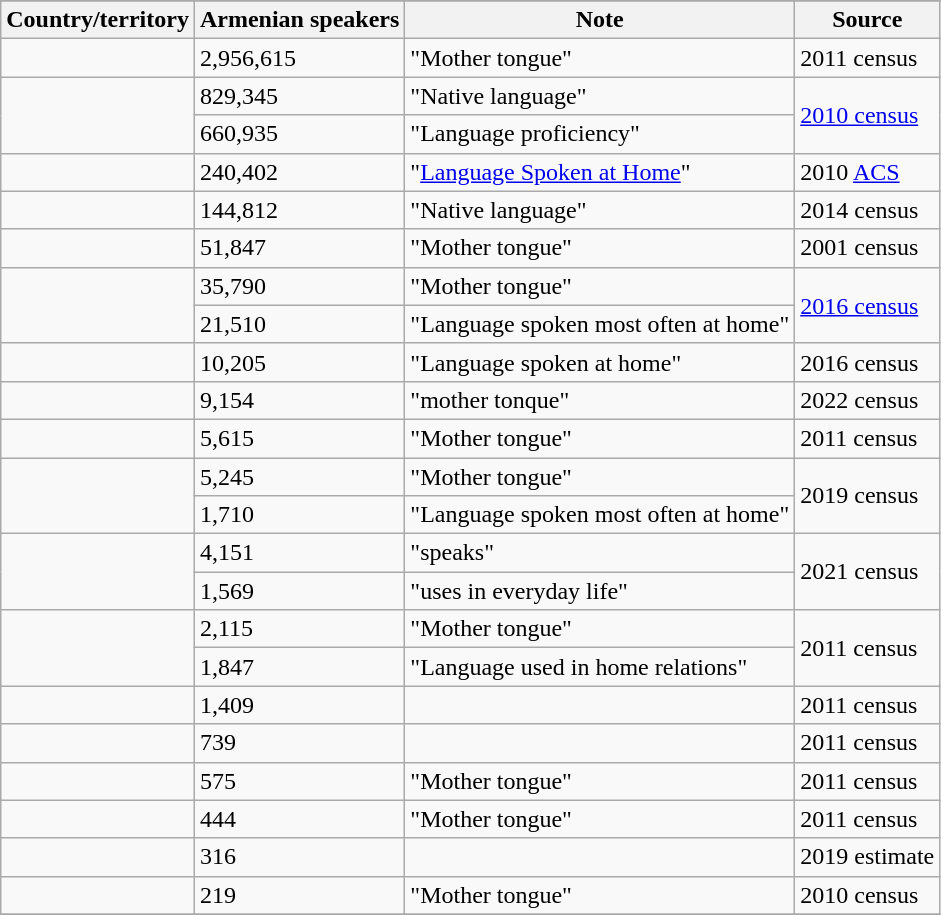<table class="wikitable nowrap sortable mw-datatable">
<tr valign=bottom>
</tr>
<tr>
<th align="center">Country/territory</th>
<th align="center">Armenian speakers</th>
<th align="center">Note</th>
<th align="center">Source</th>
</tr>
<tr>
<td></td>
<td>2,956,615</td>
<td>"Mother tongue"</td>
<td>2011 census</td>
</tr>
<tr>
<td rowspan="2"></td>
<td>829,345</td>
<td>"Native language"</td>
<td rowspan="2"><a href='#'>2010 census</a></td>
</tr>
<tr>
<td>660,935</td>
<td>"Language proficiency"</td>
</tr>
<tr>
<td></td>
<td>240,402</td>
<td>"<a href='#'>Language Spoken at Home</a>"</td>
<td>2010 <a href='#'>ACS</a></td>
</tr>
<tr>
<td></td>
<td>144,812</td>
<td>"Native language"</td>
<td>2014 census</td>
</tr>
<tr>
<td></td>
<td>51,847</td>
<td>"Mother tongue"</td>
<td>2001 census</td>
</tr>
<tr>
<td rowspan="2"></td>
<td>35,790</td>
<td>"Mother tongue"</td>
<td rowspan="2"><a href='#'>2016 census</a></td>
</tr>
<tr>
<td>21,510</td>
<td>"Language spoken most often at home"</td>
</tr>
<tr>
<td></td>
<td>10,205</td>
<td>"Language spoken at home"</td>
<td>2016 census</td>
</tr>
<tr>
<td></td>
<td>9,154</td>
<td>"mother tonque"</td>
<td>2022 census</td>
</tr>
<tr>
<td></td>
<td>5,615</td>
<td>"Mother tongue"</td>
<td>2011 census</td>
</tr>
<tr>
<td rowspan="2"></td>
<td>5,245</td>
<td>"Mother tongue"</td>
<td rowspan="2">2019 census</td>
</tr>
<tr>
<td>1,710</td>
<td>"Language spoken most often at home"</td>
</tr>
<tr>
<td rowspan="2"></td>
<td>4,151</td>
<td>"speaks"</td>
<td rowspan="2">2021 census</td>
</tr>
<tr>
<td>1,569</td>
<td>"uses in everyday life"</td>
</tr>
<tr>
<td rowspan="2"></td>
<td>2,115</td>
<td>"Mother tongue"</td>
<td rowspan="2">2011 census</td>
</tr>
<tr>
<td>1,847</td>
<td>"Language used in home relations"</td>
</tr>
<tr>
<td></td>
<td>1,409</td>
<td></td>
<td>2011 census</td>
</tr>
<tr>
<td></td>
<td>739</td>
<td></td>
<td>2011 census</td>
</tr>
<tr>
<td></td>
<td>575</td>
<td>"Mother tongue"</td>
<td>2011 census</td>
</tr>
<tr>
<td></td>
<td>444</td>
<td>"Mother tongue"</td>
<td>2011 census</td>
</tr>
<tr>
<td></td>
<td>316</td>
<td></td>
<td>2019 estimate</td>
</tr>
<tr>
<td></td>
<td>219</td>
<td>"Mother tongue"</td>
<td>2010 census</td>
</tr>
<tr>
</tr>
</table>
